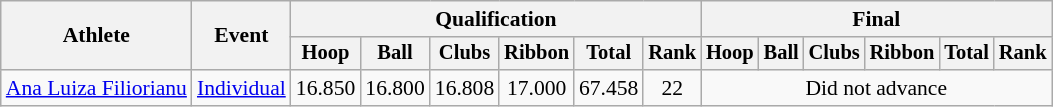<table class=wikitable style="font-size:90%">
<tr>
<th rowspan=2>Athlete</th>
<th rowspan=2>Event</th>
<th colspan=6>Qualification</th>
<th colspan=6>Final</th>
</tr>
<tr style="font-size:95%">
<th>Hoop</th>
<th>Ball</th>
<th>Clubs</th>
<th>Ribbon</th>
<th>Total</th>
<th>Rank</th>
<th>Hoop</th>
<th>Ball</th>
<th>Clubs</th>
<th>Ribbon</th>
<th>Total</th>
<th>Rank</th>
</tr>
<tr align=center>
<td align=left><a href='#'>Ana Luiza Filiorianu</a></td>
<td align=left><a href='#'>Individual</a></td>
<td>16.850</td>
<td>16.800</td>
<td>16.808</td>
<td>17.000</td>
<td>67.458</td>
<td>22</td>
<td colspan = 6>Did not advance</td>
</tr>
</table>
